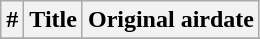<table class="wikitable plainrowheaders" style="margin-right: 0;">
<tr>
<th>#</th>
<th>Title</th>
<th>Original airdate</th>
</tr>
<tr>
</tr>
</table>
